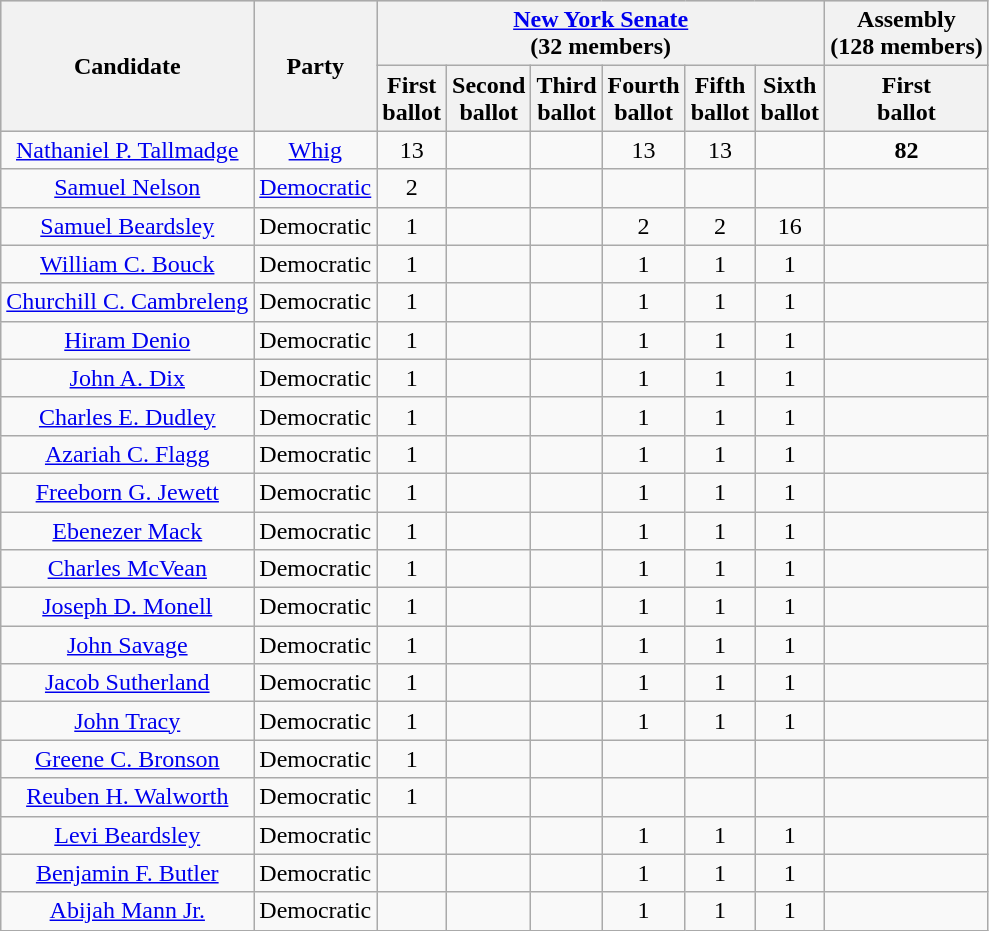<table class=wikitable style="text-align:center">
<tr bgcolor=lightgrey>
<th rowspan=2>Candidate</th>
<th rowspan=2>Party</th>
<th colspan=6><a href='#'>New York Senate</a><br>(32 members)</th>
<th>Assembly<br>(128 members)</th>
</tr>
<tr>
<th>First<br>ballot</th>
<th>Second<br>ballot</th>
<th>Third<br>ballot</th>
<th>Fourth<br>ballot</th>
<th>Fifth<br>ballot</th>
<th>Sixth<br>ballot</th>
<th>First<br>ballot</th>
</tr>
<tr>
<td><a href='#'>Nathaniel P. Tallmadge</a></td>
<td><a href='#'>Whig</a></td>
<td>13</td>
<td></td>
<td></td>
<td>13</td>
<td>13</td>
<td></td>
<td> <strong>82</strong></td>
</tr>
<tr>
<td><a href='#'>Samuel Nelson</a></td>
<td><a href='#'>Democratic</a></td>
<td>2</td>
<td></td>
<td></td>
<td></td>
<td></td>
<td></td>
<td></td>
</tr>
<tr>
<td><a href='#'>Samuel Beardsley</a></td>
<td>Democratic</td>
<td>1</td>
<td></td>
<td></td>
<td>2</td>
<td>2</td>
<td>16</td>
<td></td>
</tr>
<tr>
<td><a href='#'>William C. Bouck</a></td>
<td>Democratic</td>
<td>1</td>
<td></td>
<td></td>
<td>1</td>
<td>1</td>
<td>1</td>
<td></td>
</tr>
<tr>
<td><a href='#'>Churchill C. Cambreleng</a></td>
<td>Democratic</td>
<td>1</td>
<td></td>
<td></td>
<td>1</td>
<td>1</td>
<td>1</td>
<td></td>
</tr>
<tr>
<td><a href='#'>Hiram Denio</a></td>
<td>Democratic</td>
<td>1</td>
<td></td>
<td></td>
<td>1</td>
<td>1</td>
<td>1</td>
<td></td>
</tr>
<tr>
<td><a href='#'>John A. Dix</a></td>
<td>Democratic</td>
<td>1</td>
<td></td>
<td></td>
<td>1</td>
<td>1</td>
<td>1</td>
<td></td>
</tr>
<tr>
<td><a href='#'>Charles E. Dudley</a></td>
<td>Democratic</td>
<td>1</td>
<td></td>
<td></td>
<td>1</td>
<td>1</td>
<td>1</td>
<td></td>
</tr>
<tr>
<td><a href='#'>Azariah C. Flagg</a></td>
<td>Democratic</td>
<td>1</td>
<td></td>
<td></td>
<td>1</td>
<td>1</td>
<td>1</td>
<td></td>
</tr>
<tr>
<td><a href='#'>Freeborn G. Jewett</a></td>
<td>Democratic</td>
<td>1</td>
<td></td>
<td></td>
<td>1</td>
<td>1</td>
<td>1</td>
<td></td>
</tr>
<tr>
<td><a href='#'>Ebenezer Mack</a></td>
<td>Democratic</td>
<td>1</td>
<td></td>
<td></td>
<td>1</td>
<td>1</td>
<td>1</td>
<td></td>
</tr>
<tr>
<td><a href='#'>Charles McVean</a></td>
<td>Democratic</td>
<td>1</td>
<td></td>
<td></td>
<td>1</td>
<td>1</td>
<td>1</td>
<td></td>
</tr>
<tr>
<td><a href='#'>Joseph D. Monell</a></td>
<td>Democratic</td>
<td>1</td>
<td></td>
<td></td>
<td>1</td>
<td>1</td>
<td>1</td>
<td></td>
</tr>
<tr>
<td><a href='#'>John Savage</a></td>
<td>Democratic</td>
<td>1</td>
<td></td>
<td></td>
<td>1</td>
<td>1</td>
<td>1</td>
<td></td>
</tr>
<tr>
<td><a href='#'>Jacob Sutherland</a></td>
<td>Democratic</td>
<td>1</td>
<td></td>
<td></td>
<td>1</td>
<td>1</td>
<td>1</td>
<td></td>
</tr>
<tr>
<td><a href='#'>John Tracy</a></td>
<td>Democratic</td>
<td>1</td>
<td></td>
<td></td>
<td>1</td>
<td>1</td>
<td>1</td>
<td></td>
</tr>
<tr>
<td><a href='#'>Greene C. Bronson</a></td>
<td>Democratic</td>
<td>1</td>
<td></td>
<td></td>
<td></td>
<td></td>
<td></td>
<td></td>
</tr>
<tr>
<td><a href='#'>Reuben H. Walworth</a></td>
<td>Democratic</td>
<td>1</td>
<td></td>
<td></td>
<td></td>
<td></td>
<td></td>
<td></td>
</tr>
<tr>
<td><a href='#'>Levi Beardsley</a></td>
<td>Democratic</td>
<td></td>
<td></td>
<td></td>
<td>1</td>
<td>1</td>
<td>1</td>
<td></td>
</tr>
<tr>
<td><a href='#'>Benjamin F. Butler</a></td>
<td>Democratic</td>
<td></td>
<td></td>
<td></td>
<td>1</td>
<td>1</td>
<td>1</td>
<td></td>
</tr>
<tr>
<td><a href='#'>Abijah Mann Jr.</a></td>
<td>Democratic</td>
<td></td>
<td></td>
<td></td>
<td>1</td>
<td>1</td>
<td>1</td>
<td></td>
</tr>
</table>
